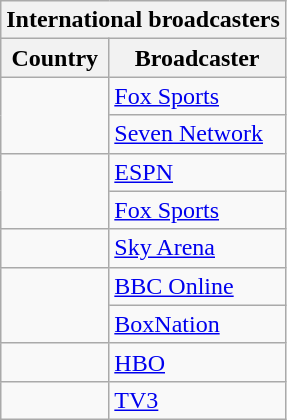<table class="wikitable collapsible" font-size:"95%;">
<tr>
<th colspan=2>International broadcasters</th>
</tr>
<tr>
<th align=center>Country</th>
<th align=center>Broadcaster</th>
</tr>
<tr>
<td style="text-align:left;" rowspan="2"></td>
<td><a href='#'>Fox Sports</a></td>
</tr>
<tr>
<td><a href='#'>Seven Network</a></td>
</tr>
<tr>
<td style="text-align:left;" rowspan="2"></td>
<td><a href='#'>ESPN</a></td>
</tr>
<tr>
<td><a href='#'>Fox Sports</a></td>
</tr>
<tr>
<td></td>
<td><a href='#'>Sky Arena</a></td>
</tr>
<tr>
<td style="text-align:left;" rowspan="2"></td>
<td><a href='#'>BBC Online</a></td>
</tr>
<tr>
<td><a href='#'>BoxNation</a></td>
</tr>
<tr>
<td></td>
<td><a href='#'>HBO</a></td>
</tr>
<tr>
<td></td>
<td><a href='#'>TV3</a></td>
</tr>
</table>
